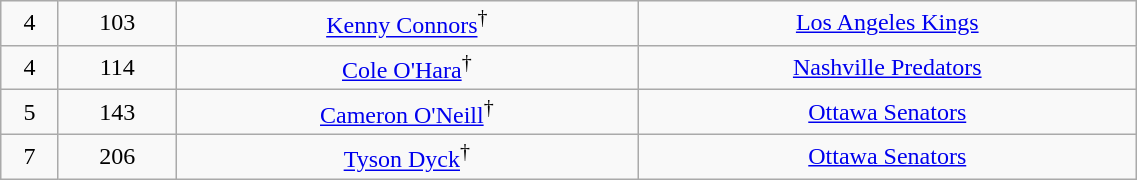<table class="wikitable" width="60%">
<tr align="center" bgcolor="">
<td>4</td>
<td>103</td>
<td><a href='#'>Kenny Connors</a><sup>†</sup></td>
<td><a href='#'>Los Angeles Kings</a></td>
</tr>
<tr align="center" bgcolor="">
<td>4</td>
<td>114</td>
<td><a href='#'>Cole O'Hara</a><sup>†</sup></td>
<td><a href='#'>Nashville Predators</a></td>
</tr>
<tr align="center" bgcolor="">
<td>5</td>
<td>143</td>
<td><a href='#'>Cameron O'Neill</a><sup>†</sup></td>
<td><a href='#'>Ottawa Senators</a></td>
</tr>
<tr align="center" bgcolor="">
<td>7</td>
<td>206</td>
<td><a href='#'>Tyson Dyck</a><sup>†</sup></td>
<td><a href='#'>Ottawa Senators</a></td>
</tr>
</table>
